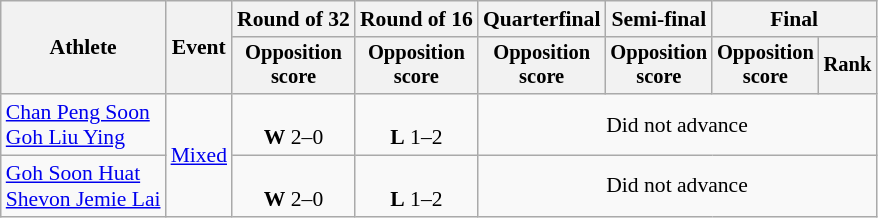<table class=wikitable style="font-size:90%; text-align:center">
<tr>
<th rowspan="2">Athlete</th>
<th rowspan="2">Event</th>
<th>Round of 32</th>
<th>Round of 16</th>
<th>Quarterfinal</th>
<th>Semi-final</th>
<th colspan="2">Final</th>
</tr>
<tr style="font-size:95%">
<th>Opposition<br> score</th>
<th>Opposition<br> score</th>
<th>Opposition<br> score</th>
<th>Opposition<br> score</th>
<th>Opposition<br> score</th>
<th>Rank</th>
</tr>
<tr>
<td align="left"><a href='#'>Chan Peng Soon</a><br><a href='#'>Goh Liu Ying</a></td>
<td align="left" rowspan="2"><a href='#'>Mixed</a></td>
<td><br><strong>W</strong> 2–0</td>
<td><br><strong>L</strong> 1–2</td>
<td colspan="4">Did not advance</td>
</tr>
<tr>
<td align=left><a href='#'>Goh Soon Huat</a><br><a href='#'>Shevon Jemie Lai</a></td>
<td><br><strong>W</strong> 2–0</td>
<td><br><strong>L</strong> 1–2</td>
<td colspan="4">Did not advance</td>
</tr>
</table>
